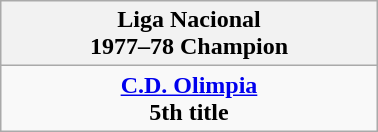<table class="wikitable" style="text-align: center; margin: 0 auto; width: 20%">
<tr>
<th>Liga Nacional<br>1977–78 Champion</th>
</tr>
<tr>
<td><strong><a href='#'>C.D. Olimpia</a></strong><br><strong>5th title</strong></td>
</tr>
</table>
